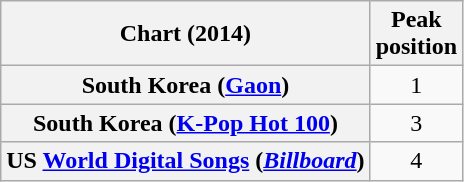<table class="wikitable sortable plainrowheaders">
<tr>
<th>Chart (2014)</th>
<th>Peak<br>position</th>
</tr>
<tr>
<th scope="row">South Korea (<a href='#'>Gaon</a>)</th>
<td align="center">1</td>
</tr>
<tr>
<th scope="row">South Korea (<a href='#'>K-Pop Hot 100</a>)</th>
<td style="text-align:center;">3</td>
</tr>
<tr>
<th scope="row">US <a href='#'>World Digital Songs</a> (<em><a href='#'>Billboard</a></em>)</th>
<td style="text-align:center;">4</td>
</tr>
</table>
